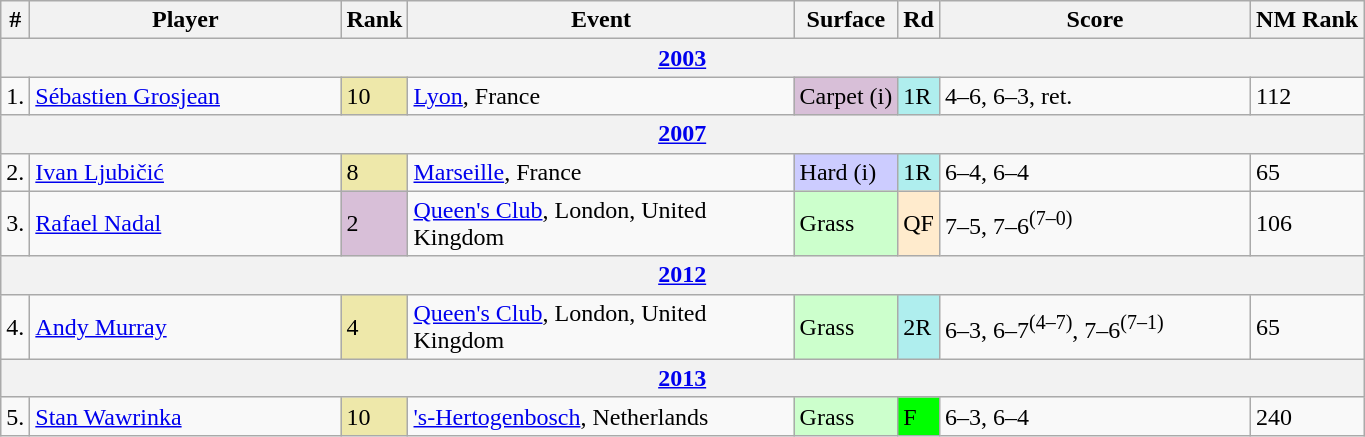<table class="wikitable sortable">
<tr>
<th>#</th>
<th width=200>Player</th>
<th>Rank</th>
<th width=250>Event</th>
<th>Surface</th>
<th>Rd</th>
<th width=200>Score</th>
<th>NM Rank</th>
</tr>
<tr>
<th colspan=8><a href='#'>2003</a></th>
</tr>
<tr>
<td>1.</td>
<td> <a href='#'>Sébastien Grosjean</a></td>
<td bgcolor=EEE8AA>10</td>
<td><a href='#'>Lyon</a>, France</td>
<td bgcolor=thistle>Carpet (i)</td>
<td bgcolor=afeeee>1R</td>
<td>4–6, 6–3, ret.</td>
<td>112</td>
</tr>
<tr>
<th colspan=8><a href='#'>2007</a></th>
</tr>
<tr>
<td>2.</td>
<td> <a href='#'>Ivan Ljubičić</a></td>
<td bgcolor=EEE8AA>8</td>
<td><a href='#'>Marseille</a>, France</td>
<td bgcolor=CCCCFF>Hard (i)</td>
<td bgcolor=afeeee>1R</td>
<td>6–4, 6–4</td>
<td>65</td>
</tr>
<tr>
<td>3.</td>
<td> <a href='#'>Rafael Nadal</a></td>
<td bgcolor=thistle>2</td>
<td><a href='#'>Queen's Club</a>, London, United Kingdom</td>
<td bgcolor=#cfc>Grass</td>
<td bgcolor=ffebcd>QF</td>
<td>7–5, 7–6<sup>(7–0)</sup></td>
<td>106</td>
</tr>
<tr>
<th colspan=8><a href='#'>2012</a></th>
</tr>
<tr>
<td>4.</td>
<td> <a href='#'>Andy Murray</a></td>
<td bgcolor=EEE8AA>4</td>
<td><a href='#'>Queen's Club</a>, London, United Kingdom</td>
<td bgcolor=#cfc>Grass</td>
<td bgcolor=afeeee>2R</td>
<td>6–3, 6–7<sup>(4–7)</sup>, 7–6<sup>(7–1)</sup></td>
<td>65</td>
</tr>
<tr>
<th colspan=8><a href='#'>2013</a></th>
</tr>
<tr>
<td>5.</td>
<td> <a href='#'>Stan Wawrinka</a></td>
<td bgcolor=EEE8AA>10</td>
<td><a href='#'>'s-Hertogenbosch</a>, Netherlands</td>
<td bgcolor=#cfc>Grass</td>
<td bgcolor=lime>F</td>
<td>6–3, 6–4</td>
<td>240</td>
</tr>
</table>
